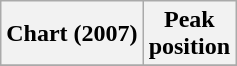<table class="wikitable">
<tr>
<th>Chart (2007)</th>
<th>Peak<br>position</th>
</tr>
<tr>
</tr>
</table>
